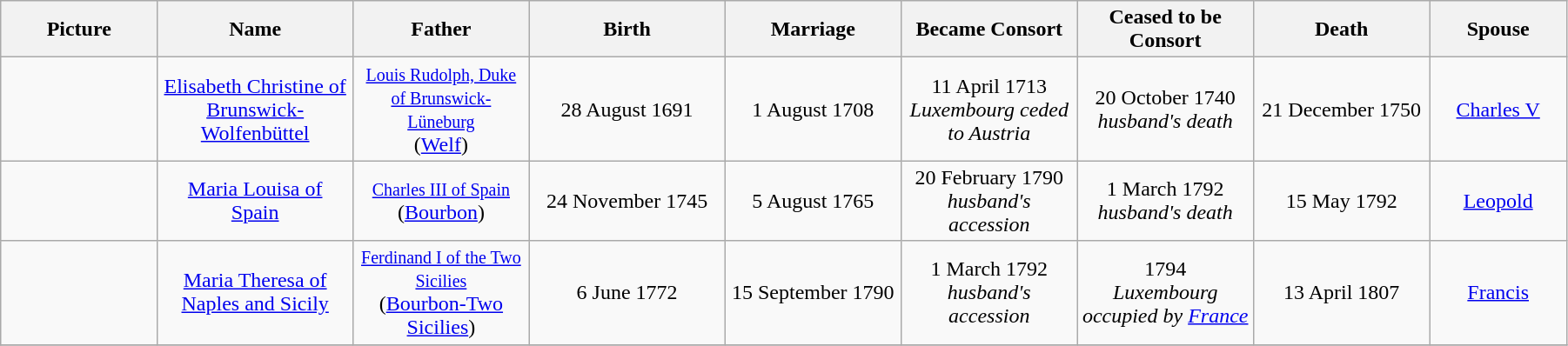<table width=95% class="wikitable">
<tr>
<th width = "8%">Picture</th>
<th width = "10%">Name</th>
<th width = "9%">Father</th>
<th width = "10%">Birth</th>
<th width = "9%">Marriage</th>
<th width = "9%">Became Consort</th>
<th width = "9%">Ceased to be Consort</th>
<th width = "9%">Death</th>
<th width = "7%">Spouse</th>
</tr>
<tr>
<td align="center"></td>
<td align="center"><a href='#'>Elisabeth Christine of Brunswick-Wolfenbüttel</a></td>
<td align="center"><small><a href='#'>Louis Rudolph, Duke of Brunswick-Lüneburg</a></small><br>(<a href='#'>Welf</a>)</td>
<td align="center">28 August 1691</td>
<td align="center">1 August 1708</td>
<td align="center">11 April 1713<br><em>Luxembourg ceded to Austria</em></td>
<td align="center">20 October 1740<br><em>husband's death</em></td>
<td align="center">21 December 1750</td>
<td align="center"><a href='#'>Charles V</a></td>
</tr>
<tr>
<td align="center"></td>
<td align="center"><a href='#'>Maria Louisa of Spain</a></td>
<td align="center"><small><a href='#'>Charles III of Spain</a></small><br>(<a href='#'>Bourbon</a>)</td>
<td align="center">24 November 1745</td>
<td align="center">5 August 1765</td>
<td align="center">20 February 1790<br><em>husband's accession</em></td>
<td align="center">1 March 1792<br><em>husband's death</em></td>
<td align="center">15 May 1792</td>
<td align="center"><a href='#'>Leopold</a></td>
</tr>
<tr>
<td align="center"></td>
<td align="center"><a href='#'>Maria Theresa of Naples and Sicily</a></td>
<td align="center"><small><a href='#'>Ferdinand I of the Two Sicilies</a></small><br>(<a href='#'>Bourbon-Two Sicilies</a>)</td>
<td align="center">6 June 1772</td>
<td align="center">15 September 1790</td>
<td align="center">1 March 1792<br><em>husband's accession</em></td>
<td align="center">1794<br><em>Luxembourg occupied by <a href='#'>France</a></em></td>
<td align="center">13 April 1807</td>
<td align="center"><a href='#'>Francis</a></td>
</tr>
<tr>
</tr>
</table>
